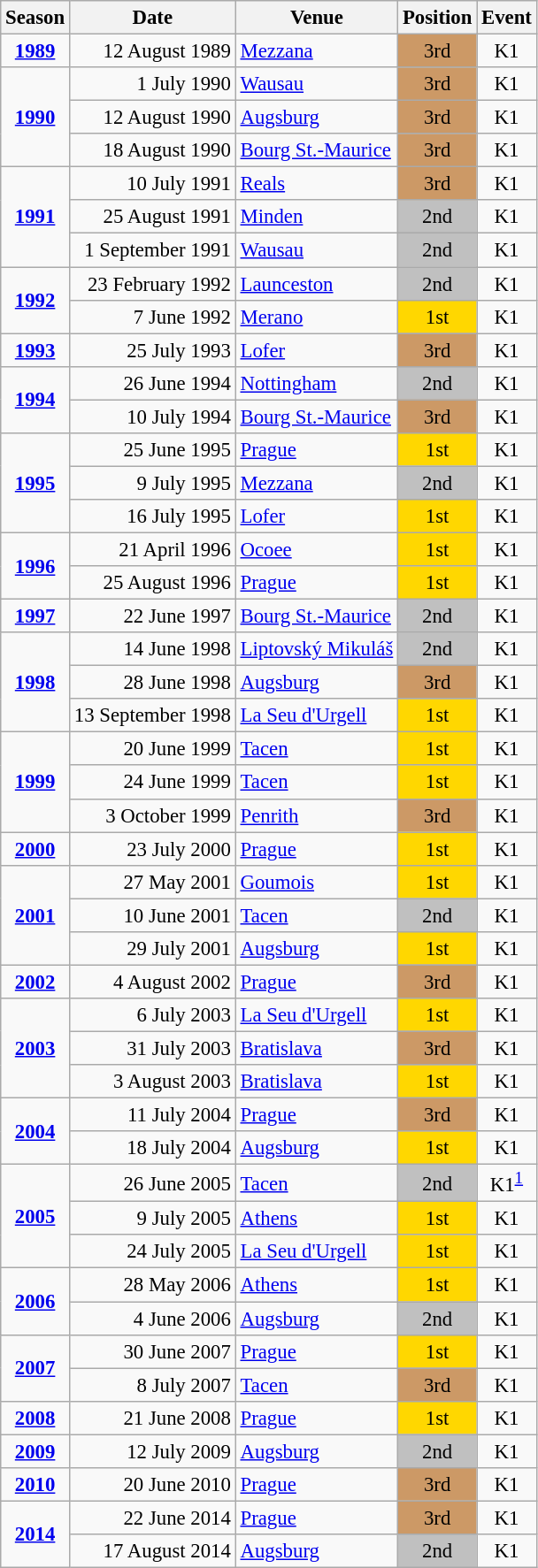<table class="wikitable" style="text-align:center; font-size:95%;">
<tr>
<th>Season</th>
<th>Date</th>
<th>Venue</th>
<th>Position</th>
<th>Event</th>
</tr>
<tr>
<td><strong><a href='#'>1989</a></strong></td>
<td align=right>12 August 1989</td>
<td align=left><a href='#'>Mezzana</a></td>
<td bgcolor=cc9966>3rd</td>
<td>K1</td>
</tr>
<tr>
<td rowspan=3><strong><a href='#'>1990</a></strong></td>
<td align=right>1 July 1990</td>
<td align=left><a href='#'>Wausau</a></td>
<td bgcolor=cc9966>3rd</td>
<td>K1</td>
</tr>
<tr>
<td align=right>12 August 1990</td>
<td align=left><a href='#'>Augsburg</a></td>
<td bgcolor=cc9966>3rd</td>
<td>K1</td>
</tr>
<tr>
<td align=right>18 August 1990</td>
<td align=left><a href='#'>Bourg St.-Maurice</a></td>
<td bgcolor=cc9966>3rd</td>
<td>K1</td>
</tr>
<tr>
<td rowspan=3><strong><a href='#'>1991</a></strong></td>
<td align=right>10 July 1991</td>
<td align=left><a href='#'>Reals</a></td>
<td bgcolor=cc9966>3rd</td>
<td>K1</td>
</tr>
<tr>
<td align=right>25 August 1991</td>
<td align=left><a href='#'>Minden</a></td>
<td bgcolor=silver>2nd</td>
<td>K1</td>
</tr>
<tr>
<td align=right>1 September 1991</td>
<td align=left><a href='#'>Wausau</a></td>
<td bgcolor=silver>2nd</td>
<td>K1</td>
</tr>
<tr>
<td rowspan=2><strong><a href='#'>1992</a></strong></td>
<td align=right>23 February 1992</td>
<td align=left><a href='#'>Launceston</a></td>
<td bgcolor=silver>2nd</td>
<td>K1</td>
</tr>
<tr>
<td align=right>7 June 1992</td>
<td align=left><a href='#'>Merano</a></td>
<td bgcolor=gold>1st</td>
<td>K1</td>
</tr>
<tr>
<td><strong><a href='#'>1993</a></strong></td>
<td align=right>25 July 1993</td>
<td align=left><a href='#'>Lofer</a></td>
<td bgcolor=cc9966>3rd</td>
<td>K1</td>
</tr>
<tr>
<td rowspan=2><strong><a href='#'>1994</a></strong></td>
<td align=right>26 June 1994</td>
<td align=left><a href='#'>Nottingham</a></td>
<td bgcolor=silver>2nd</td>
<td>K1</td>
</tr>
<tr>
<td align=right>10 July 1994</td>
<td align=left><a href='#'>Bourg St.-Maurice</a></td>
<td bgcolor=cc9966>3rd</td>
<td>K1</td>
</tr>
<tr>
<td rowspan=3><strong><a href='#'>1995</a></strong></td>
<td align=right>25 June 1995</td>
<td align=left><a href='#'>Prague</a></td>
<td bgcolor=gold>1st</td>
<td>K1</td>
</tr>
<tr>
<td align=right>9 July 1995</td>
<td align=left><a href='#'>Mezzana</a></td>
<td bgcolor=silver>2nd</td>
<td>K1</td>
</tr>
<tr>
<td align=right>16 July 1995</td>
<td align=left><a href='#'>Lofer</a></td>
<td bgcolor=gold>1st</td>
<td>K1</td>
</tr>
<tr>
<td rowspan=2><strong><a href='#'>1996</a></strong></td>
<td align=right>21 April 1996</td>
<td align=left><a href='#'>Ocoee</a></td>
<td bgcolor=gold>1st</td>
<td>K1</td>
</tr>
<tr>
<td align=right>25 August 1996</td>
<td align=left><a href='#'>Prague</a></td>
<td bgcolor=gold>1st</td>
<td>K1</td>
</tr>
<tr>
<td><strong><a href='#'>1997</a></strong></td>
<td align=right>22 June 1997</td>
<td align=left><a href='#'>Bourg St.-Maurice</a></td>
<td bgcolor=silver>2nd</td>
<td>K1</td>
</tr>
<tr>
<td rowspan=3><strong><a href='#'>1998</a></strong></td>
<td align=right>14 June 1998</td>
<td align=left><a href='#'>Liptovský Mikuláš</a></td>
<td bgcolor=silver>2nd</td>
<td>K1</td>
</tr>
<tr>
<td align=right>28 June 1998</td>
<td align=left><a href='#'>Augsburg</a></td>
<td bgcolor=cc9966>3rd</td>
<td>K1</td>
</tr>
<tr>
<td align=right>13 September 1998</td>
<td align=left><a href='#'>La Seu d'Urgell</a></td>
<td bgcolor=gold>1st</td>
<td>K1</td>
</tr>
<tr>
<td rowspan=3><strong><a href='#'>1999</a></strong></td>
<td align=right>20 June 1999</td>
<td align=left><a href='#'>Tacen</a></td>
<td bgcolor=gold>1st</td>
<td>K1</td>
</tr>
<tr>
<td align=right>24 June 1999</td>
<td align=left><a href='#'>Tacen</a></td>
<td bgcolor=gold>1st</td>
<td>K1</td>
</tr>
<tr>
<td align=right>3 October 1999</td>
<td align=left><a href='#'>Penrith</a></td>
<td bgcolor=cc9966>3rd</td>
<td>K1</td>
</tr>
<tr>
<td><strong><a href='#'>2000</a></strong></td>
<td align=right>23 July 2000</td>
<td align=left><a href='#'>Prague</a></td>
<td bgcolor=gold>1st</td>
<td>K1</td>
</tr>
<tr>
<td rowspan=3><strong><a href='#'>2001</a></strong></td>
<td align=right>27 May 2001</td>
<td align=left><a href='#'>Goumois</a></td>
<td bgcolor=gold>1st</td>
<td>K1</td>
</tr>
<tr>
<td align=right>10 June 2001</td>
<td align=left><a href='#'>Tacen</a></td>
<td bgcolor=silver>2nd</td>
<td>K1</td>
</tr>
<tr>
<td align=right>29 July 2001</td>
<td align=left><a href='#'>Augsburg</a></td>
<td bgcolor=gold>1st</td>
<td>K1</td>
</tr>
<tr>
<td><strong><a href='#'>2002</a></strong></td>
<td align=right>4 August 2002</td>
<td align=left><a href='#'>Prague</a></td>
<td bgcolor=cc9966>3rd</td>
<td>K1</td>
</tr>
<tr>
<td rowspan=3><strong><a href='#'>2003</a></strong></td>
<td align=right>6 July 2003</td>
<td align=left><a href='#'>La Seu d'Urgell</a></td>
<td bgcolor=gold>1st</td>
<td>K1</td>
</tr>
<tr>
<td align=right>31 July 2003</td>
<td align=left><a href='#'>Bratislava</a></td>
<td bgcolor=cc9966>3rd</td>
<td>K1</td>
</tr>
<tr>
<td align=right>3 August 2003</td>
<td align=left><a href='#'>Bratislava</a></td>
<td bgcolor=gold>1st</td>
<td>K1</td>
</tr>
<tr>
<td rowspan=2><strong><a href='#'>2004</a></strong></td>
<td align=right>11 July 2004</td>
<td align=left><a href='#'>Prague</a></td>
<td bgcolor=cc9966>3rd</td>
<td>K1</td>
</tr>
<tr>
<td align=right>18 July 2004</td>
<td align=left><a href='#'>Augsburg</a></td>
<td bgcolor=gold>1st</td>
<td>K1</td>
</tr>
<tr>
<td rowspan=3><strong><a href='#'>2005</a></strong></td>
<td align=right>26 June 2005</td>
<td align=left><a href='#'>Tacen</a></td>
<td bgcolor=silver>2nd</td>
<td>K1<sup><a href='#'>1</a></sup></td>
</tr>
<tr>
<td align=right>9 July 2005</td>
<td align=left><a href='#'>Athens</a></td>
<td bgcolor=gold>1st</td>
<td>K1</td>
</tr>
<tr>
<td align=right>24 July 2005</td>
<td align=left><a href='#'>La Seu d'Urgell</a></td>
<td bgcolor=gold>1st</td>
<td>K1</td>
</tr>
<tr>
<td rowspan=2><strong><a href='#'>2006</a></strong></td>
<td align=right>28 May 2006</td>
<td align=left><a href='#'>Athens</a></td>
<td bgcolor=gold>1st</td>
<td>K1</td>
</tr>
<tr>
<td align=right>4 June 2006</td>
<td align=left><a href='#'>Augsburg</a></td>
<td bgcolor=silver>2nd</td>
<td>K1</td>
</tr>
<tr>
<td rowspan=2><strong><a href='#'>2007</a></strong></td>
<td align=right>30 June 2007</td>
<td align=left><a href='#'>Prague</a></td>
<td bgcolor=gold>1st</td>
<td>K1</td>
</tr>
<tr>
<td align=right>8 July 2007</td>
<td align=left><a href='#'>Tacen</a></td>
<td bgcolor=cc9966>3rd</td>
<td>K1</td>
</tr>
<tr>
<td><strong><a href='#'>2008</a></strong></td>
<td align=right>21 June 2008</td>
<td align=left><a href='#'>Prague</a></td>
<td bgcolor=gold>1st</td>
<td>K1</td>
</tr>
<tr>
<td><strong><a href='#'>2009</a></strong></td>
<td align=right>12 July 2009</td>
<td align=left><a href='#'>Augsburg</a></td>
<td bgcolor=silver>2nd</td>
<td>K1</td>
</tr>
<tr>
<td><strong><a href='#'>2010</a></strong></td>
<td align=right>20 June 2010</td>
<td align=left><a href='#'>Prague</a></td>
<td bgcolor=cc9966>3rd</td>
<td>K1</td>
</tr>
<tr>
<td rowspan=2><strong><a href='#'>2014</a></strong></td>
<td align=right>22 June 2014</td>
<td align=left><a href='#'>Prague</a></td>
<td bgcolor=cc9966>3rd</td>
<td>K1</td>
</tr>
<tr>
<td align=right>17 August 2014</td>
<td align=left><a href='#'>Augsburg</a></td>
<td bgcolor=silver>2nd</td>
<td>K1</td>
</tr>
</table>
